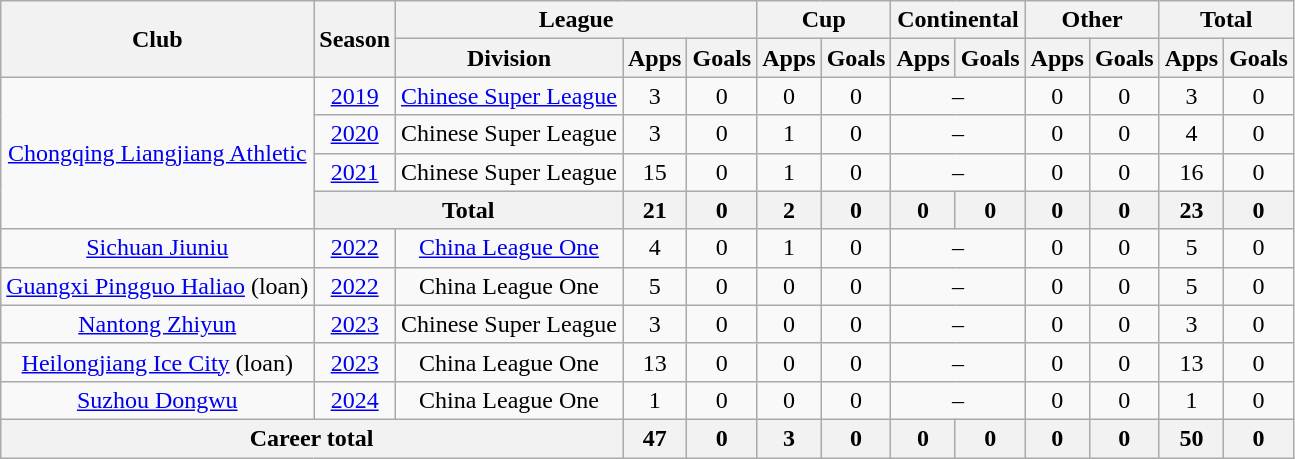<table class="wikitable" style="text-align: center">
<tr>
<th rowspan="2">Club</th>
<th rowspan="2">Season</th>
<th colspan="3">League</th>
<th colspan="2">Cup</th>
<th colspan="2">Continental</th>
<th colspan="2">Other</th>
<th colspan="2">Total</th>
</tr>
<tr>
<th>Division</th>
<th>Apps</th>
<th>Goals</th>
<th>Apps</th>
<th>Goals</th>
<th>Apps</th>
<th>Goals</th>
<th>Apps</th>
<th>Goals</th>
<th>Apps</th>
<th>Goals</th>
</tr>
<tr>
<td rowspan=4><a href='#'>Chongqing Liangjiang Athletic</a></td>
<td><a href='#'>2019</a></td>
<td><a href='#'>Chinese Super League</a></td>
<td>3</td>
<td>0</td>
<td>0</td>
<td>0</td>
<td colspan="2">–</td>
<td>0</td>
<td>0</td>
<td>3</td>
<td>0</td>
</tr>
<tr>
<td><a href='#'>2020</a></td>
<td>Chinese Super League</td>
<td>3</td>
<td>0</td>
<td>1</td>
<td>0</td>
<td colspan="2">–</td>
<td>0</td>
<td>0</td>
<td>4</td>
<td>0</td>
</tr>
<tr>
<td><a href='#'>2021</a></td>
<td>Chinese Super League</td>
<td>15</td>
<td>0</td>
<td>1</td>
<td>0</td>
<td colspan="2">–</td>
<td>0</td>
<td>0</td>
<td>16</td>
<td>0</td>
</tr>
<tr>
<th colspan=2>Total</th>
<th>21</th>
<th>0</th>
<th>2</th>
<th>0</th>
<th>0</th>
<th>0</th>
<th>0</th>
<th>0</th>
<th>23</th>
<th>0</th>
</tr>
<tr>
<td rowspan=1><a href='#'>Sichuan Jiuniu</a></td>
<td><a href='#'>2022</a></td>
<td><a href='#'>China League One</a></td>
<td>4</td>
<td>0</td>
<td>1</td>
<td>0</td>
<td colspan="2">–</td>
<td>0</td>
<td>0</td>
<td>5</td>
<td>0</td>
</tr>
<tr>
<td rowspan=1><a href='#'>Guangxi Pingguo Haliao</a> (loan)</td>
<td><a href='#'>2022</a></td>
<td>China League One</td>
<td>5</td>
<td>0</td>
<td>0</td>
<td>0</td>
<td colspan="2">–</td>
<td>0</td>
<td>0</td>
<td>5</td>
<td>0</td>
</tr>
<tr>
<td rowspan=1><a href='#'>Nantong Zhiyun</a></td>
<td><a href='#'>2023</a></td>
<td>Chinese Super League</td>
<td>3</td>
<td>0</td>
<td>0</td>
<td>0</td>
<td colspan="2">–</td>
<td>0</td>
<td>0</td>
<td>3</td>
<td>0</td>
</tr>
<tr>
<td rowspan=1><a href='#'>Heilongjiang Ice City</a> (loan)</td>
<td><a href='#'>2023</a></td>
<td>China League One</td>
<td>13</td>
<td>0</td>
<td>0</td>
<td>0</td>
<td colspan="2">–</td>
<td>0</td>
<td>0</td>
<td>13</td>
<td>0</td>
</tr>
<tr>
<td rowspan=1><a href='#'>Suzhou Dongwu</a></td>
<td><a href='#'>2024</a></td>
<td>China League One</td>
<td>1</td>
<td>0</td>
<td>0</td>
<td>0</td>
<td colspan="2">–</td>
<td>0</td>
<td>0</td>
<td>1</td>
<td>0</td>
</tr>
<tr>
<th colspan=3>Career total</th>
<th>47</th>
<th>0</th>
<th>3</th>
<th>0</th>
<th>0</th>
<th>0</th>
<th>0</th>
<th>0</th>
<th>50</th>
<th>0</th>
</tr>
</table>
